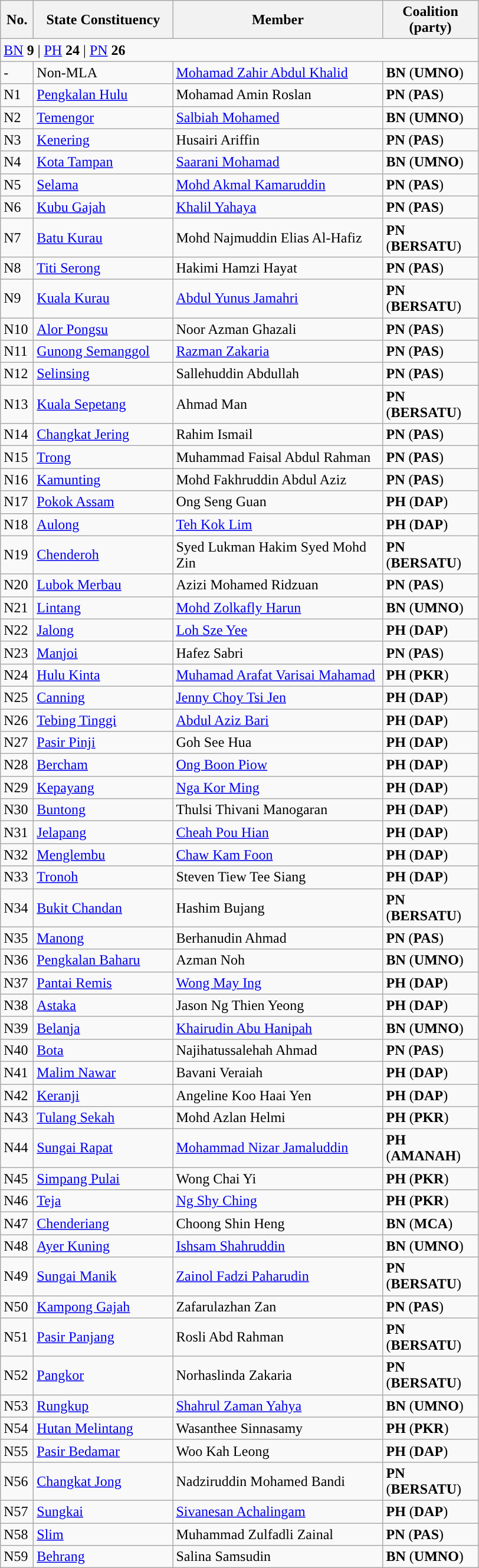<table class="wikitable sortable">
<tr>
<th style="width:30px;">No.</th>
<th style="width:150px;">State Constituency</th>
<th style="width:230px;">Member</th>
<th style="width:100px;">Coalition (party)</th>
</tr>
<tr>
<td colspan="7"><a href='#'>BN</a> <strong>9</strong> | <a href='#'>PH</a> <strong>24</strong> | <a href='#'>PN</a> <strong>26</strong></td>
</tr>
<tr>
<td>-</td>
<td>Non-MLA</td>
<td><a href='#'>Mohamad Zahir Abdul Khalid</a></td>
<td style="background:"><strong>BN</strong> (<strong>UMNO</strong>)</td>
</tr>
<tr>
<td>N1</td>
<td><a href='#'>Pengkalan Hulu</a></td>
<td>Mohamad Amin Roslan</td>
<td style="background:"><strong>PN</strong> (<strong>PAS</strong>)</td>
</tr>
<tr>
<td>N2</td>
<td><a href='#'>Temengor</a></td>
<td><a href='#'>Salbiah Mohamed</a></td>
<td style="background:"><strong>BN</strong> (<strong>UMNO</strong>)</td>
</tr>
<tr>
<td>N3</td>
<td><a href='#'>Kenering</a></td>
<td>Husairi Ariffin</td>
<td style="background:"><strong>PN</strong> (<strong>PAS</strong>)</td>
</tr>
<tr>
<td>N4</td>
<td><a href='#'>Kota Tampan</a></td>
<td><a href='#'>Saarani Mohamad</a></td>
<td style="background:"><strong>BN</strong> (<strong>UMNO</strong>)</td>
</tr>
<tr>
<td>N5</td>
<td><a href='#'>Selama</a></td>
<td><a href='#'>Mohd Akmal Kamaruddin</a></td>
<td style="background:"><strong>PN</strong> (<strong>PAS</strong>)</td>
</tr>
<tr>
<td>N6</td>
<td><a href='#'>Kubu Gajah</a></td>
<td><a href='#'>Khalil Yahaya</a></td>
<td style="background:"><strong>PN</strong> (<strong>PAS</strong>)</td>
</tr>
<tr>
<td>N7</td>
<td><a href='#'>Batu Kurau</a></td>
<td>Mohd Najmuddin Elias Al-Hafiz</td>
<td style="background:"><strong>PN</strong> (<strong>BERSATU</strong>)</td>
</tr>
<tr>
<td>N8</td>
<td><a href='#'>Titi Serong</a></td>
<td>Hakimi Hamzi Hayat</td>
<td style="background:"><strong>PN</strong> (<strong>PAS</strong>)</td>
</tr>
<tr>
<td>N9</td>
<td><a href='#'>Kuala Kurau</a></td>
<td><a href='#'>Abdul Yunus Jamahri</a></td>
<td style="background:"><strong>PN</strong> (<strong>BERSATU</strong>)</td>
</tr>
<tr>
<td>N10</td>
<td><a href='#'>Alor Pongsu</a></td>
<td>Noor Azman Ghazali</td>
<td style="background:"><strong>PN</strong> (<strong>PAS</strong>)</td>
</tr>
<tr>
<td>N11</td>
<td><a href='#'>Gunong Semanggol</a></td>
<td><a href='#'>Razman Zakaria</a></td>
<td style="background:"><strong>PN</strong> (<strong>PAS</strong>)</td>
</tr>
<tr>
<td>N12</td>
<td><a href='#'>Selinsing</a></td>
<td>Sallehuddin Abdullah</td>
<td style="background:"><strong>PN</strong> (<strong>PAS</strong>)</td>
</tr>
<tr>
<td>N13</td>
<td><a href='#'>Kuala Sepetang</a></td>
<td>Ahmad Man</td>
<td style="background:"><strong>PN</strong> (<strong>BERSATU</strong>)</td>
</tr>
<tr>
<td>N14</td>
<td><a href='#'>Changkat Jering</a></td>
<td>Rahim Ismail</td>
<td style="background:"><strong>PN</strong> (<strong>PAS</strong>)</td>
</tr>
<tr>
<td>N15</td>
<td><a href='#'>Trong</a></td>
<td>Muhammad Faisal Abdul Rahman</td>
<td style="background:"><strong>PN</strong> (<strong>PAS</strong>)</td>
</tr>
<tr>
<td>N16</td>
<td><a href='#'>Kamunting</a></td>
<td>Mohd Fakhruddin Abdul Aziz</td>
<td style="background:"><strong>PN</strong> (<strong>PAS</strong>)</td>
</tr>
<tr>
<td>N17</td>
<td><a href='#'>Pokok Assam</a></td>
<td>Ong Seng Guan</td>
<td style="background:"><strong>PH</strong> (<strong>DAP</strong>)</td>
</tr>
<tr>
<td>N18</td>
<td><a href='#'>Aulong</a></td>
<td><a href='#'>Teh Kok Lim</a></td>
<td style="background:"><strong>PH</strong> (<strong>DAP</strong>)</td>
</tr>
<tr>
<td>N19</td>
<td><a href='#'>Chenderoh</a></td>
<td>Syed Lukman Hakim Syed Mohd Zin</td>
<td style="background:"><strong>PN</strong> (<strong>BERSATU</strong>)</td>
</tr>
<tr>
<td>N20</td>
<td><a href='#'>Lubok Merbau</a></td>
<td>Azizi Mohamed Ridzuan</td>
<td style="background:"><strong>PN</strong> (<strong>PAS</strong>)</td>
</tr>
<tr>
<td>N21</td>
<td><a href='#'>Lintang</a></td>
<td><a href='#'>Mohd Zolkafly Harun</a></td>
<td style="background:"><strong>BN</strong> (<strong>UMNO</strong>)</td>
</tr>
<tr>
<td>N22</td>
<td><a href='#'>Jalong</a></td>
<td><a href='#'>Loh Sze Yee</a></td>
<td style="background:"><strong>PH</strong> (<strong>DAP</strong>)</td>
</tr>
<tr>
<td>N23</td>
<td><a href='#'>Manjoi</a></td>
<td>Hafez Sabri</td>
<td style="background:"><strong>PN</strong> (<strong>PAS</strong>)</td>
</tr>
<tr>
<td>N24</td>
<td><a href='#'>Hulu Kinta</a></td>
<td><a href='#'>Muhamad Arafat Varisai Mahamad</a></td>
<td style="background:"><strong>PH</strong> (<strong>PKR</strong>)</td>
</tr>
<tr>
<td>N25</td>
<td><a href='#'>Canning</a></td>
<td><a href='#'>Jenny Choy Tsi Jen</a></td>
<td style="background:"><strong>PH</strong> (<strong>DAP</strong>)</td>
</tr>
<tr>
<td>N26</td>
<td><a href='#'>Tebing Tinggi</a></td>
<td><a href='#'>Abdul Aziz Bari</a></td>
<td style="background:"><strong>PH</strong> (<strong>DAP</strong>)</td>
</tr>
<tr>
<td>N27</td>
<td><a href='#'>Pasir Pinji</a></td>
<td>Goh See Hua</td>
<td style="background:"><strong>PH</strong> (<strong>DAP</strong>)</td>
</tr>
<tr>
<td>N28</td>
<td><a href='#'>Bercham</a></td>
<td><a href='#'>Ong Boon Piow</a></td>
<td style="background:"><strong>PH</strong> (<strong>DAP</strong>)</td>
</tr>
<tr>
<td>N29</td>
<td><a href='#'>Kepayang</a></td>
<td><a href='#'>Nga Kor Ming</a></td>
<td style="background:"><strong>PH</strong> (<strong>DAP</strong>)</td>
</tr>
<tr>
<td>N30</td>
<td><a href='#'>Buntong</a></td>
<td>Thulsi Thivani Manogaran</td>
<td style="background:"><strong>PH</strong> (<strong>DAP</strong>)</td>
</tr>
<tr>
<td>N31</td>
<td><a href='#'>Jelapang</a></td>
<td><a href='#'>Cheah Pou Hian</a></td>
<td style="background:"><strong>PH</strong> (<strong>DAP</strong>)</td>
</tr>
<tr>
<td>N32</td>
<td><a href='#'>Menglembu</a></td>
<td><a href='#'>Chaw Kam Foon</a></td>
<td style="background:"><strong>PH</strong> (<strong>DAP</strong>)</td>
</tr>
<tr>
<td>N33</td>
<td><a href='#'>Tronoh</a></td>
<td>Steven Tiew Tee Siang</td>
<td style="background:"><strong>PH</strong> (<strong>DAP</strong>)</td>
</tr>
<tr>
<td>N34</td>
<td><a href='#'>Bukit Chandan</a></td>
<td>Hashim Bujang</td>
<td style="background:"><strong>PN</strong> (<strong>BERSATU</strong>)</td>
</tr>
<tr>
<td>N35</td>
<td><a href='#'>Manong</a></td>
<td>Berhanudin Ahmad</td>
<td style="background:"><strong>PN</strong> (<strong>PAS</strong>)</td>
</tr>
<tr>
<td>N36</td>
<td><a href='#'>Pengkalan Baharu</a></td>
<td>Azman Noh</td>
<td style="background:"><strong>BN</strong> (<strong>UMNO</strong>)</td>
</tr>
<tr>
<td>N37</td>
<td><a href='#'>Pantai Remis</a></td>
<td><a href='#'>Wong May Ing</a></td>
<td style="background:"><strong>PH</strong> (<strong>DAP</strong>)</td>
</tr>
<tr>
<td>N38</td>
<td><a href='#'>Astaka</a></td>
<td>Jason Ng Thien Yeong</td>
<td style="background:"><strong>PH</strong> (<strong>DAP</strong>)</td>
</tr>
<tr>
<td>N39</td>
<td><a href='#'>Belanja</a></td>
<td><a href='#'>Khairudin Abu Hanipah</a></td>
<td style="background:"><strong>BN</strong> (<strong>UMNO</strong>)</td>
</tr>
<tr>
<td>N40</td>
<td><a href='#'>Bota</a></td>
<td>Najihatussalehah Ahmad</td>
<td style="background:"><strong>PN</strong> (<strong>PAS</strong>)</td>
</tr>
<tr>
<td>N41</td>
<td><a href='#'>Malim Nawar</a></td>
<td>Bavani Veraiah</td>
<td style="background:"><strong>PH</strong> (<strong>DAP</strong>)</td>
</tr>
<tr>
<td>N42</td>
<td><a href='#'>Keranji</a></td>
<td>Angeline Koo Haai Yen</td>
<td style="background:"><strong>PH</strong> (<strong>DAP</strong>)</td>
</tr>
<tr>
<td>N43</td>
<td><a href='#'>Tulang Sekah</a></td>
<td>Mohd Azlan Helmi</td>
<td style="background:"><strong>PH</strong> (<strong>PKR</strong>)</td>
</tr>
<tr>
<td>N44</td>
<td><a href='#'>Sungai Rapat</a></td>
<td><a href='#'>Mohammad Nizar Jamaluddin</a></td>
<td style="background:"><strong>PH</strong> (<strong>AMANAH</strong>)</td>
</tr>
<tr>
<td>N45</td>
<td><a href='#'>Simpang Pulai</a></td>
<td>Wong Chai Yi</td>
<td style="background:"><strong>PH</strong> (<strong>PKR</strong>)</td>
</tr>
<tr>
<td>N46</td>
<td><a href='#'>Teja</a></td>
<td><a href='#'>Ng Shy Ching</a></td>
<td style="background:"><strong>PH</strong> (<strong>PKR</strong>)</td>
</tr>
<tr>
<td>N47</td>
<td><a href='#'>Chenderiang</a></td>
<td>Choong Shin Heng</td>
<td style="background:"><strong>BN</strong> (<strong>MCA</strong>)</td>
</tr>
<tr>
<td>N48</td>
<td><a href='#'>Ayer Kuning</a></td>
<td><a href='#'>Ishsam Shahruddin</a></td>
<td style="background:"><strong>BN</strong> (<strong>UMNO</strong>)</td>
</tr>
<tr>
<td>N49</td>
<td><a href='#'>Sungai Manik</a></td>
<td><a href='#'>Zainol Fadzi Paharudin</a></td>
<td style="background:"><strong>PN</strong> (<strong>BERSATU</strong>)</td>
</tr>
<tr>
<td>N50</td>
<td><a href='#'>Kampong Gajah</a></td>
<td>Zafarulazhan Zan</td>
<td style="background:"><strong>PN</strong> (<strong>PAS</strong>)</td>
</tr>
<tr>
<td>N51</td>
<td><a href='#'>Pasir Panjang</a></td>
<td>Rosli Abd Rahman</td>
<td style="background:"><strong>PN</strong> (<strong>BERSATU</strong>)</td>
</tr>
<tr>
<td>N52</td>
<td><a href='#'>Pangkor</a></td>
<td>Norhaslinda Zakaria</td>
<td style="background:"><strong>PN</strong> (<strong>BERSATU</strong>)</td>
</tr>
<tr>
<td>N53</td>
<td><a href='#'>Rungkup</a></td>
<td><a href='#'>Shahrul Zaman Yahya</a></td>
<td style="background:"><strong>BN</strong> (<strong>UMNO</strong>)</td>
</tr>
<tr>
<td>N54</td>
<td><a href='#'>Hutan Melintang</a></td>
<td>Wasanthee Sinnasamy</td>
<td style="background:"><strong>PH</strong> (<strong>PKR</strong>)</td>
</tr>
<tr>
<td>N55</td>
<td><a href='#'>Pasir Bedamar</a></td>
<td>Woo Kah Leong</td>
<td style="background:"><strong>PH</strong> (<strong>DAP</strong>)</td>
</tr>
<tr>
<td>N56</td>
<td><a href='#'>Changkat Jong</a></td>
<td>Nadziruddin Mohamed Bandi</td>
<td style="background:"><strong>PN</strong> (<strong>BERSATU</strong>)</td>
</tr>
<tr>
<td>N57</td>
<td><a href='#'>Sungkai</a></td>
<td><a href='#'>Sivanesan Achalingam</a></td>
<td style="background:"><strong>PH</strong> (<strong>DAP</strong>)</td>
</tr>
<tr>
<td>N58</td>
<td><a href='#'>Slim</a></td>
<td>Muhammad Zulfadli Zainal</td>
<td style="background:"><strong>PN</strong> (<strong>PAS</strong>)</td>
</tr>
<tr>
<td>N59</td>
<td><a href='#'>Behrang</a></td>
<td>Salina Samsudin</td>
<td style="background:"><strong>BN</strong> (<strong>UMNO</strong>)</td>
</tr>
</table>
